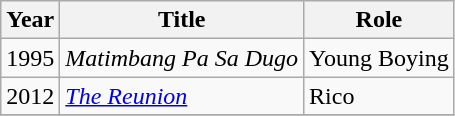<table class="wikitable">
<tr>
<th>Year</th>
<th>Title</th>
<th>Role</th>
</tr>
<tr>
<td>1995</td>
<td><em>Matimbang Pa Sa Dugo</em></td>
<td>Young Boying</td>
</tr>
<tr>
<td>2012</td>
<td><em><a href='#'>The Reunion</a></em></td>
<td>Rico</td>
</tr>
<tr>
</tr>
</table>
